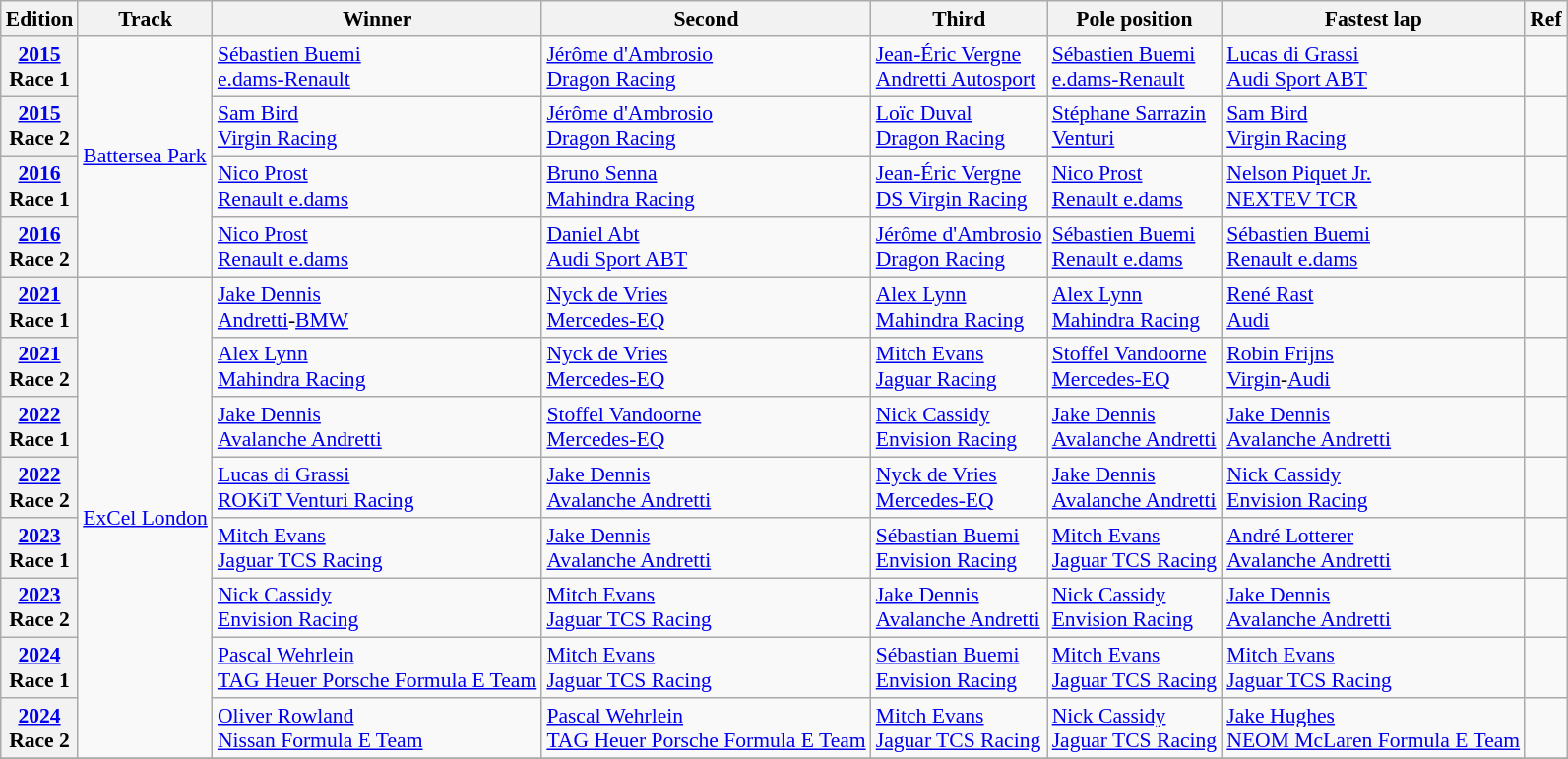<table Class = "wikitable" style = "font-size: 90%;">
<tr>
<th>Edition</th>
<th>Track</th>
<th>Winner</th>
<th>Second</th>
<th>Third</th>
<th>Pole position</th>
<th>Fastest lap</th>
<th>Ref</th>
</tr>
<tr>
<th><a href='#'>2015</a><br>Race 1</th>
<td rowspan=4><a href='#'>Battersea Park</a></td>
<td> <a href='#'>Sébastien Buemi</a><br><a href='#'>e.dams-Renault</a></td>
<td> <a href='#'>Jérôme d'Ambrosio</a><br><a href='#'>Dragon Racing</a></td>
<td> <a href='#'>Jean-Éric Vergne</a><br><a href='#'>Andretti Autosport</a></td>
<td> <a href='#'>Sébastien Buemi</a><br><a href='#'>e.dams-Renault</a></td>
<td> <a href='#'>Lucas di Grassi</a><br><a href='#'>Audi Sport ABT</a></td>
<td align="center"></td>
</tr>
<tr>
<th><a href='#'>2015</a><br>Race 2</th>
<td> <a href='#'>Sam Bird</a><br><a href='#'>Virgin Racing</a></td>
<td> <a href='#'>Jérôme d'Ambrosio</a><br><a href='#'>Dragon Racing</a></td>
<td> <a href='#'>Loïc Duval</a><br><a href='#'>Dragon Racing</a></td>
<td> <a href='#'>Stéphane Sarrazin</a><br><a href='#'>Venturi</a></td>
<td> <a href='#'>Sam Bird</a><br><a href='#'>Virgin Racing</a></td>
<td align="center"></td>
</tr>
<tr>
<th><a href='#'>2016</a><br>Race 1</th>
<td> <a href='#'>Nico Prost</a><br><a href='#'>Renault e.dams</a></td>
<td> <a href='#'>Bruno Senna</a><br><a href='#'>Mahindra Racing</a></td>
<td> <a href='#'>Jean-Éric Vergne</a><br><a href='#'>DS Virgin Racing</a></td>
<td> <a href='#'>Nico Prost</a><br><a href='#'>Renault e.dams</a></td>
<td> <a href='#'>Nelson Piquet Jr.</a><br><a href='#'>NEXTEV TCR</a></td>
<td align="center"></td>
</tr>
<tr>
<th><a href='#'>2016</a><br>Race 2</th>
<td> <a href='#'>Nico Prost</a><br><a href='#'>Renault e.dams</a></td>
<td> <a href='#'>Daniel Abt</a><br><a href='#'>Audi Sport ABT</a></td>
<td> <a href='#'>Jérôme d'Ambrosio</a><br><a href='#'>Dragon Racing</a></td>
<td> <a href='#'>Sébastien Buemi</a><br><a href='#'>Renault e.dams</a></td>
<td> <a href='#'>Sébastien Buemi</a><br><a href='#'>Renault e.dams</a></td>
<td align="center"></td>
</tr>
<tr>
<th><a href='#'>2021</a><br>Race 1</th>
<td rowspan="8"><a href='#'>ExCel London</a></td>
<td> <a href='#'>Jake Dennis</a><br><a href='#'>Andretti</a>-<a href='#'>BMW</a></td>
<td> <a href='#'>Nyck de Vries</a><br><a href='#'>Mercedes-EQ</a></td>
<td> <a href='#'>Alex Lynn</a><br><a href='#'>Mahindra Racing</a></td>
<td> <a href='#'>Alex Lynn</a><br><a href='#'>Mahindra Racing</a></td>
<td> <a href='#'>René Rast</a><br><a href='#'>Audi</a></td>
<td align="center"></td>
</tr>
<tr>
<th><a href='#'>2021</a><br>Race 2</th>
<td> <a href='#'>Alex Lynn</a><br><a href='#'>Mahindra Racing</a></td>
<td> <a href='#'>Nyck de Vries</a><br><a href='#'>Mercedes-EQ</a></td>
<td> <a href='#'>Mitch Evans</a><br><a href='#'>Jaguar Racing</a></td>
<td> <a href='#'>Stoffel Vandoorne</a><br><a href='#'>Mercedes-EQ</a></td>
<td> <a href='#'>Robin Frijns</a><br><a href='#'>Virgin</a>-<a href='#'>Audi</a></td>
<td align="center"></td>
</tr>
<tr>
<th><a href='#'>2022</a><br>Race 1</th>
<td> <a href='#'>Jake Dennis</a><br><a href='#'>Avalanche Andretti</a></td>
<td> <a href='#'>Stoffel Vandoorne</a><br><a href='#'>Mercedes-EQ</a></td>
<td> <a href='#'>Nick Cassidy</a><br><a href='#'>Envision Racing</a></td>
<td> <a href='#'>Jake Dennis</a><br><a href='#'>Avalanche Andretti</a></td>
<td> <a href='#'>Jake Dennis</a><br><a href='#'>Avalanche Andretti</a></td>
<td align="center"></td>
</tr>
<tr>
<th><a href='#'>2022</a><br>Race 2</th>
<td> <a href='#'>Lucas di Grassi</a><br><a href='#'>ROKiT Venturi Racing</a></td>
<td> <a href='#'>Jake Dennis</a><br><a href='#'>Avalanche Andretti</a></td>
<td> <a href='#'>Nyck de Vries</a><br><a href='#'>Mercedes-EQ</a></td>
<td> <a href='#'>Jake Dennis</a><br><a href='#'>Avalanche Andretti</a></td>
<td> <a href='#'>Nick Cassidy</a><br><a href='#'>Envision Racing</a></td>
<td align="center"></td>
</tr>
<tr>
<th><a href='#'>2023</a><br>Race 1</th>
<td> <a href='#'>Mitch Evans</a><br><a href='#'>Jaguar TCS Racing</a></td>
<td> <a href='#'>Jake Dennis</a><br><a href='#'>Avalanche Andretti</a></td>
<td> <a href='#'>Sébastian Buemi</a><br><a href='#'>Envision Racing</a></td>
<td> <a href='#'>Mitch Evans</a><br><a href='#'>Jaguar TCS Racing</a></td>
<td> <a href='#'>André Lotterer</a><br><a href='#'>Avalanche Andretti</a></td>
<td align="center"></td>
</tr>
<tr>
<th><a href='#'>2023</a><br>Race 2</th>
<td> <a href='#'>Nick Cassidy</a><br><a href='#'>Envision Racing</a></td>
<td> <a href='#'>Mitch Evans</a><br><a href='#'>Jaguar TCS Racing</a></td>
<td> <a href='#'>Jake Dennis</a><br><a href='#'>Avalanche Andretti</a></td>
<td> <a href='#'>Nick Cassidy</a><br><a href='#'>Envision Racing</a></td>
<td> <a href='#'>Jake Dennis</a><br><a href='#'>Avalanche Andretti</a></td>
<td align="center"></td>
</tr>
<tr>
<th><a href='#'>2024</a><br>Race 1</th>
<td> <a href='#'>Pascal Wehrlein</a><br><a href='#'>TAG Heuer Porsche Formula E Team</a></td>
<td> <a href='#'>Mitch Evans</a><br><a href='#'>Jaguar TCS Racing</a></td>
<td> <a href='#'>Sébastian Buemi</a><br><a href='#'>Envision Racing</a></td>
<td> <a href='#'>Mitch Evans</a><br><a href='#'>Jaguar TCS Racing</a></td>
<td> <a href='#'>Mitch Evans</a><br><a href='#'>Jaguar TCS Racing</a></td>
<td align="center"></td>
</tr>
<tr>
<th><a href='#'>2024</a><br>Race 2</th>
<td> <a href='#'>Oliver Rowland</a><br><a href='#'>Nissan Formula E Team</a></td>
<td> <a href='#'>Pascal Wehrlein</a><br><a href='#'>TAG Heuer Porsche Formula E Team</a></td>
<td> <a href='#'>Mitch Evans</a><br><a href='#'>Jaguar TCS Racing</a></td>
<td> <a href='#'>Nick Cassidy</a><br><a href='#'>Jaguar TCS Racing</a></td>
<td> <a href='#'>Jake Hughes</a><br><a href='#'>NEOM McLaren Formula E Team</a></td>
<td align="center"></td>
</tr>
<tr>
</tr>
</table>
